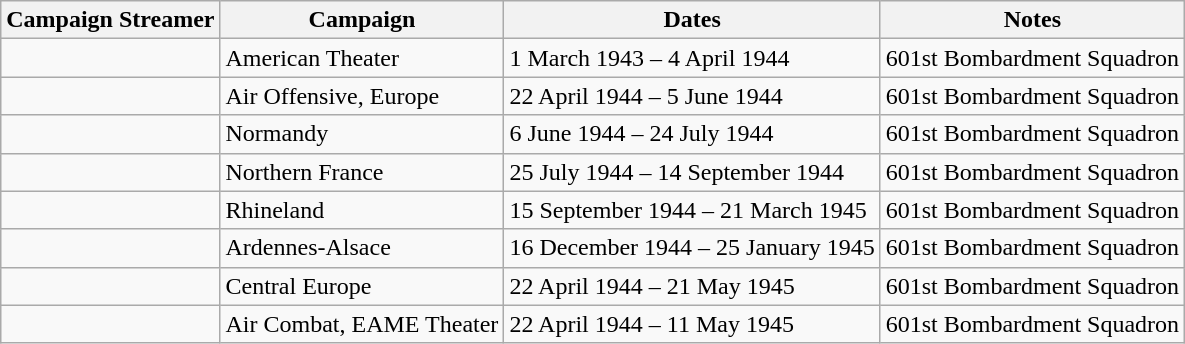<table class="wikitable">
<tr>
<th>Campaign Streamer</th>
<th>Campaign</th>
<th>Dates</th>
<th>Notes</th>
</tr>
<tr>
<td></td>
<td>American Theater</td>
<td>1 March 1943 – 4 April 1944</td>
<td>601st Bombardment Squadron</td>
</tr>
<tr>
<td></td>
<td>Air Offensive, Europe</td>
<td>22 April 1944 – 5 June 1944</td>
<td>601st Bombardment Squadron</td>
</tr>
<tr>
<td></td>
<td>Normandy</td>
<td>6 June 1944 – 24 July 1944</td>
<td>601st Bombardment Squadron</td>
</tr>
<tr>
<td></td>
<td>Northern France</td>
<td>25 July 1944 – 14 September 1944</td>
<td>601st Bombardment Squadron</td>
</tr>
<tr>
<td></td>
<td>Rhineland</td>
<td>15 September 1944 – 21 March 1945</td>
<td>601st Bombardment Squadron</td>
</tr>
<tr>
<td></td>
<td>Ardennes-Alsace</td>
<td>16 December 1944 – 25 January 1945</td>
<td>601st Bombardment Squadron</td>
</tr>
<tr>
<td></td>
<td>Central Europe</td>
<td>22 April 1944 – 21 May 1945</td>
<td>601st Bombardment Squadron</td>
</tr>
<tr>
<td></td>
<td>Air Combat, EAME Theater</td>
<td>22 April 1944 – 11 May 1945</td>
<td>601st Bombardment Squadron</td>
</tr>
</table>
